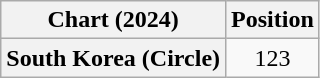<table class="wikitable plainrowheaders" style="text-align:center">
<tr>
<th scope="col">Chart (2024)</th>
<th scope="col">Position</th>
</tr>
<tr>
<th scope="row">South Korea (Circle)</th>
<td>123</td>
</tr>
</table>
